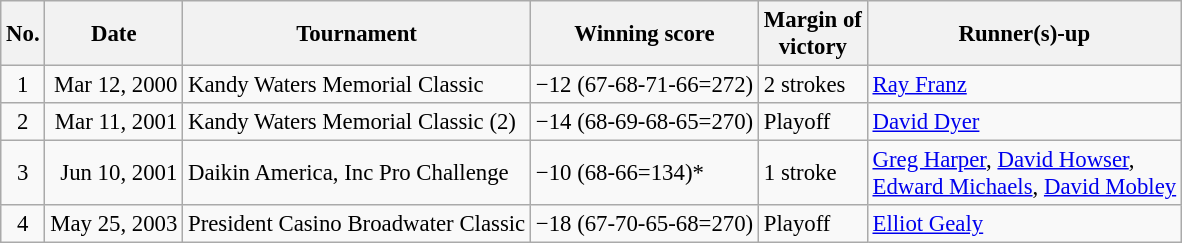<table class="wikitable" style="font-size:95%;">
<tr>
<th>No.</th>
<th>Date</th>
<th>Tournament</th>
<th>Winning score</th>
<th>Margin of<br>victory</th>
<th>Runner(s)-up</th>
</tr>
<tr>
<td align=center>1</td>
<td align=right>Mar 12, 2000</td>
<td>Kandy Waters Memorial Classic</td>
<td>−12 (67-68-71-66=272)</td>
<td>2 strokes</td>
<td> <a href='#'>Ray Franz</a></td>
</tr>
<tr>
<td align=center>2</td>
<td align=right>Mar 11, 2001</td>
<td>Kandy Waters Memorial Classic (2)</td>
<td>−14 (68-69-68-65=270)</td>
<td>Playoff</td>
<td> <a href='#'>David Dyer</a></td>
</tr>
<tr>
<td align=center>3</td>
<td align=right>Jun 10, 2001</td>
<td>Daikin America, Inc Pro Challenge</td>
<td>−10 (68-66=134)*</td>
<td>1 stroke</td>
<td> <a href='#'>Greg Harper</a>,  <a href='#'>David Howser</a>,<br> <a href='#'>Edward Michaels</a>,  <a href='#'>David Mobley</a></td>
</tr>
<tr>
<td align=center>4</td>
<td align=right>May 25, 2003</td>
<td>President Casino Broadwater Classic</td>
<td>−18 (67-70-65-68=270)</td>
<td>Playoff</td>
<td> <a href='#'>Elliot Gealy</a></td>
</tr>
</table>
